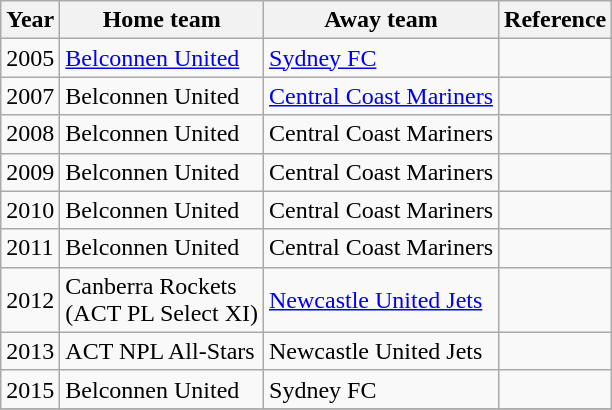<table class="wikitable">
<tr>
<th>Year</th>
<th>Home team</th>
<th>Away team</th>
<th>Reference</th>
</tr>
<tr>
<td>2005</td>
<td><a href='#'>Belconnen United</a></td>
<td><a href='#'>Sydney FC</a></td>
<td></td>
</tr>
<tr>
<td>2007</td>
<td>Belconnen United</td>
<td><a href='#'>Central Coast Mariners</a></td>
<td></td>
</tr>
<tr>
<td>2008</td>
<td>Belconnen United</td>
<td>Central Coast Mariners</td>
<td></td>
</tr>
<tr>
<td>2009</td>
<td>Belconnen United</td>
<td>Central Coast Mariners</td>
<td></td>
</tr>
<tr>
<td>2010</td>
<td>Belconnen United</td>
<td>Central Coast Mariners</td>
<td></td>
</tr>
<tr>
<td>2011</td>
<td>Belconnen United</td>
<td>Central Coast Mariners</td>
<td></td>
</tr>
<tr>
<td>2012</td>
<td>Canberra Rockets<br>(ACT PL Select XI)</td>
<td><a href='#'>Newcastle United Jets</a></td>
<td></td>
</tr>
<tr>
<td>2013</td>
<td>ACT NPL All-Stars</td>
<td>Newcastle United Jets</td>
<td></td>
</tr>
<tr>
<td>2015</td>
<td>Belconnen United</td>
<td>Sydney FC</td>
<td></td>
</tr>
<tr>
</tr>
</table>
